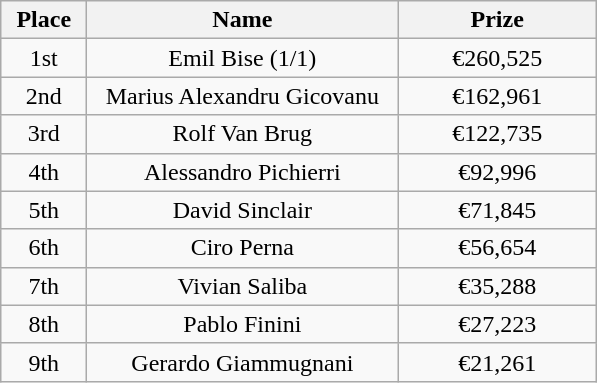<table class="wikitable">
<tr>
<th width="50">Place</th>
<th width="200">Name</th>
<th width="125">Prize</th>
</tr>
<tr>
<td align = "center">1st</td>
<td align = "center">Emil Bise (1/1)</td>
<td align="center">€260,525</td>
</tr>
<tr>
<td align = "center">2nd</td>
<td align = "center">Marius Alexandru Gicovanu</td>
<td align="center">€162,961</td>
</tr>
<tr>
<td align = "center">3rd</td>
<td align = "center">Rolf Van Brug</td>
<td align="center">€122,735</td>
</tr>
<tr>
<td align = "center">4th</td>
<td align = "center">Alessandro Pichierri</td>
<td align="center">€92,996</td>
</tr>
<tr>
<td align = "center">5th</td>
<td align = "center">David Sinclair</td>
<td align="center">€71,845</td>
</tr>
<tr>
<td align = "center">6th</td>
<td align = "center">Ciro Perna</td>
<td align="center">€56,654</td>
</tr>
<tr>
<td align = "center">7th</td>
<td align = "center">Vivian Saliba</td>
<td align="center">€35,288</td>
</tr>
<tr>
<td align = "center">8th</td>
<td align = "center">Pablo Finini</td>
<td align="center">€27,223</td>
</tr>
<tr>
<td align = "center">9th</td>
<td align = "center">Gerardo Giammugnani</td>
<td align = "center">€21,261</td>
</tr>
</table>
